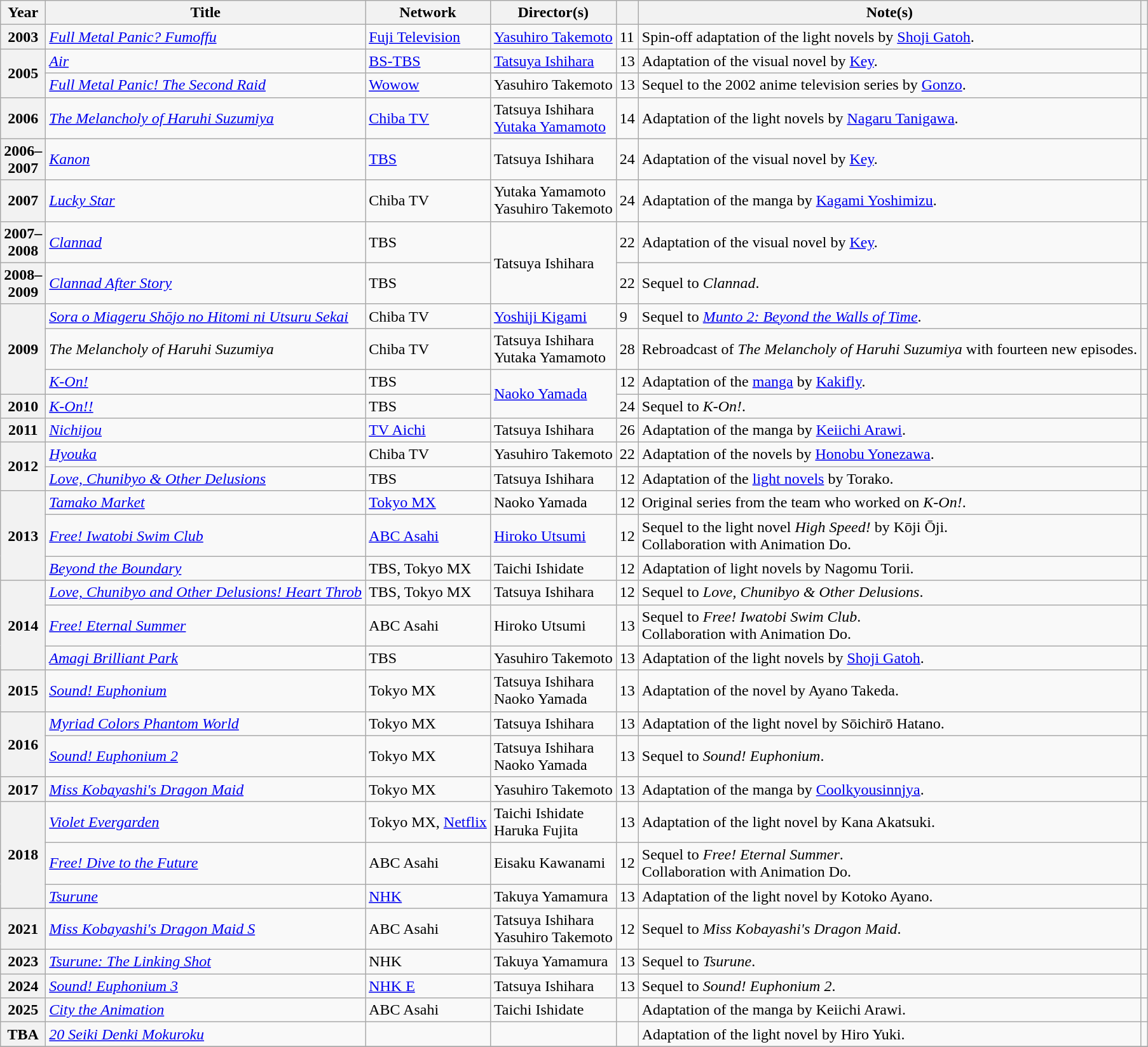<table class="wikitable sortable plainrowheaders">
<tr>
<th scope="col" class="unsortable" width=10>Year</th>
<th scope="col">Title</th>
<th scope="col">Network</th>
<th scope="col">Director(s)</th>
<th scope="col"></th>
<th scope="col" class="unsortable">Note(s)</th>
<th scope="col" class="unsortable"></th>
</tr>
<tr>
<th scope="row">2003</th>
<td><em><a href='#'>Full Metal Panic? Fumoffu</a></em></td>
<td><a href='#'>Fuji Television</a></td>
<td><a href='#'>Yasuhiro Takemoto</a></td>
<td>11</td>
<td style="text-align:left;">Spin-off adaptation of the light novels by <a href='#'>Shoji Gatoh</a>.</td>
<td></td>
</tr>
<tr>
<th scope="row" rowspan="2">2005</th>
<td><em><a href='#'>Air</a></em></td>
<td><a href='#'>BS-TBS</a></td>
<td><a href='#'>Tatsuya Ishihara</a></td>
<td>13</td>
<td style="text-align:left;">Adaptation of the visual novel by <a href='#'>Key</a>.</td>
<td></td>
</tr>
<tr>
<td><em><a href='#'>Full Metal Panic! The Second Raid</a></em></td>
<td><a href='#'>Wowow</a></td>
<td>Yasuhiro Takemoto</td>
<td>13</td>
<td style="text-align:left;">Sequel to the 2002 anime television series by <a href='#'>Gonzo</a>.</td>
<td></td>
</tr>
<tr>
<th scope="row">2006</th>
<td><em><a href='#'>The Melancholy of Haruhi Suzumiya</a></em></td>
<td><a href='#'>Chiba TV</a></td>
<td>Tatsuya Ishihara<br><a href='#'>Yutaka Yamamoto</a></td>
<td>14</td>
<td style="text-align:left;">Adaptation of the light novels by <a href='#'>Nagaru Tanigawa</a>.</td>
<td></td>
</tr>
<tr>
<th scope="row">2006–2007</th>
<td><em><a href='#'>Kanon</a></em></td>
<td><a href='#'>TBS</a></td>
<td>Tatsuya Ishihara</td>
<td>24</td>
<td style="text-align:left;">Adaptation of the visual novel by <a href='#'>Key</a>.</td>
<td></td>
</tr>
<tr>
<th scope="row">2007</th>
<td><em><a href='#'>Lucky Star</a></em></td>
<td>Chiba TV</td>
<td>Yutaka Yamamoto  <br> Yasuhiro Takemoto </td>
<td>24</td>
<td style="text-align:left;">Adaptation of the manga by <a href='#'>Kagami Yoshimizu</a>.</td>
<td></td>
</tr>
<tr>
<th scope="row">2007–2008</th>
<td><em><a href='#'>Clannad</a></em></td>
<td>TBS</td>
<td rowspan="2">Tatsuya Ishihara</td>
<td>22</td>
<td style="text-align:left;">Adaptation of the visual novel by <a href='#'>Key</a>.</td>
<td></td>
</tr>
<tr>
<th scope="row">2008–2009</th>
<td><em><a href='#'>Clannad After Story</a></em></td>
<td>TBS</td>
<td>22</td>
<td style="text-align:left;">Sequel to <em>Clannad</em>.</td>
<td></td>
</tr>
<tr>
<th scope="row" rowspan="3">2009</th>
<td><em><a href='#'>Sora o Miageru Shōjo no Hitomi ni Utsuru Sekai</a></em></td>
<td>Chiba TV</td>
<td><a href='#'>Yoshiji Kigami</a></td>
<td>9</td>
<td style="text-align:left;">Sequel to <em><a href='#'>Munto 2: Beyond the Walls of Time</a></em>.</td>
<td></td>
</tr>
<tr>
<td><em>The Melancholy of Haruhi Suzumiya</em></td>
<td>Chiba TV</td>
<td>Tatsuya Ishihara<br>Yutaka Yamamoto</td>
<td>28</td>
<td style="text-align:left;">Rebroadcast of <em>The Melancholy of Haruhi Suzumiya</em> with fourteen new episodes.</td>
<td></td>
</tr>
<tr>
<td><em><a href='#'>K-On!</a></em></td>
<td>TBS</td>
<td rowspan="2"><a href='#'>Naoko Yamada</a></td>
<td>12</td>
<td style="text-align:left;">Adaptation of the <a href='#'>manga</a> by <a href='#'>Kakifly</a>.</td>
<td></td>
</tr>
<tr>
<th scope="row">2010</th>
<td><em><a href='#'>K-On!!</a></em></td>
<td>TBS</td>
<td>24</td>
<td style="text-align:left;">Sequel to <em>K-On!</em>.</td>
<td></td>
</tr>
<tr>
<th scope="row">2011</th>
<td><em><a href='#'>Nichijou</a></em></td>
<td><a href='#'>TV Aichi</a></td>
<td>Tatsuya Ishihara</td>
<td>26</td>
<td style="text-align:left;">Adaptation of the manga by <a href='#'>Keiichi Arawi</a>.</td>
<td></td>
</tr>
<tr>
<th scope="row" rowspan="2">2012</th>
<td><em><a href='#'>Hyouka</a></em></td>
<td>Chiba TV</td>
<td>Yasuhiro Takemoto</td>
<td>22</td>
<td style="text-align:left;">Adaptation of the novels by <a href='#'>Honobu Yonezawa</a>.</td>
<td></td>
</tr>
<tr>
<td><em><a href='#'>Love, Chunibyo & Other Delusions</a></em></td>
<td>TBS</td>
<td>Tatsuya Ishihara</td>
<td>12</td>
<td style="text-align:left;">Adaptation of the <a href='#'>light novels</a> by Torako.</td>
<td></td>
</tr>
<tr>
<th scope="row" rowspan="3">2013</th>
<td><em><a href='#'>Tamako Market</a></em></td>
<td><a href='#'>Tokyo MX</a></td>
<td>Naoko Yamada</td>
<td>12</td>
<td style="text-align:left;">Original series from the team who worked on <em>K-On!</em>.</td>
<td></td>
</tr>
<tr>
<td><em><a href='#'>Free! Iwatobi Swim Club</a></em></td>
<td><a href='#'>ABC Asahi</a></td>
<td><a href='#'>Hiroko Utsumi</a></td>
<td>12</td>
<td style="text-align:left;">Sequel to the light novel <em>High Speed!</em> by Kōji Ōji. <br>Collaboration with Animation Do.</td>
<td></td>
</tr>
<tr>
<td><em><a href='#'>Beyond the Boundary</a></em></td>
<td>TBS, Tokyo MX</td>
<td>Taichi Ishidate</td>
<td>12</td>
<td style="text-align:left;">Adaptation of light novels by Nagomu Torii.</td>
<td></td>
</tr>
<tr>
<th scope="row" rowspan="3">2014</th>
<td><em><a href='#'>Love, Chunibyo and Other Delusions! Heart Throb</a></em></td>
<td>TBS, Tokyo MX</td>
<td>Tatsuya Ishihara</td>
<td>12</td>
<td style="text-align:left;">Sequel to <em>Love, Chunibyo & Other Delusions</em>.</td>
<td></td>
</tr>
<tr>
<td><em><a href='#'>Free! Eternal Summer</a></em></td>
<td>ABC Asahi</td>
<td>Hiroko Utsumi</td>
<td>13</td>
<td style="text-align:left;">Sequel to <em>Free! Iwatobi Swim Club</em>.<br>Collaboration with Animation Do.</td>
<td></td>
</tr>
<tr>
<td><em><a href='#'>Amagi Brilliant Park</a></em></td>
<td>TBS</td>
<td>Yasuhiro Takemoto</td>
<td>13</td>
<td style="text-align:left;">Adaptation of the light novels by <a href='#'>Shoji Gatoh</a>.</td>
<td></td>
</tr>
<tr>
<th scope="row">2015</th>
<td><em><a href='#'>Sound! Euphonium</a></em></td>
<td>Tokyo MX</td>
<td>Tatsuya Ishihara<br>Naoko Yamada</td>
<td>13</td>
<td style="text-align:left;">Adaptation of the novel by Ayano Takeda.</td>
<td></td>
</tr>
<tr>
<th scope="row" rowspan="2">2016</th>
<td><em><a href='#'>Myriad Colors Phantom World</a></em></td>
<td>Tokyo MX</td>
<td>Tatsuya Ishihara</td>
<td>13</td>
<td style="text-align:left;">Adaptation of the light novel by Sōichirō Hatano.</td>
<td></td>
</tr>
<tr>
<td><em><a href='#'>Sound! Euphonium 2</a></em></td>
<td>Tokyo MX</td>
<td>Tatsuya Ishihara<br>Naoko Yamada</td>
<td>13</td>
<td style="text-align:left;">Sequel to <em>Sound! Euphonium</em>.</td>
<td></td>
</tr>
<tr>
<th scope="row">2017</th>
<td><em><a href='#'>Miss Kobayashi's Dragon Maid</a></em></td>
<td>Tokyo MX</td>
<td>Yasuhiro Takemoto</td>
<td>13</td>
<td style="text-align:left;">Adaptation of the manga by <a href='#'>Coolkyousinnjya</a>.</td>
<td></td>
</tr>
<tr>
<th scope="row" rowspan="3">2018</th>
<td><em><a href='#'>Violet Evergarden</a></em></td>
<td>Tokyo MX, <a href='#'>Netflix</a></td>
<td>Taichi Ishidate<br>Haruka Fujita</td>
<td>13</td>
<td style="text-align:left;">Adaptation of the light novel by Kana Akatsuki.</td>
<td></td>
</tr>
<tr>
<td><em><a href='#'>Free! Dive to the Future</a></em></td>
<td>ABC Asahi</td>
<td>Eisaku Kawanami</td>
<td>12</td>
<td style="text-align:left;">Sequel to <em>Free! Eternal Summer</em>.<br>Collaboration with Animation Do.</td>
<td></td>
</tr>
<tr>
<td><em><a href='#'>Tsurune</a></em></td>
<td><a href='#'>NHK</a></td>
<td>Takuya Yamamura</td>
<td>13</td>
<td style="text-align:left;">Adaptation of the light novel by Kotoko Ayano.</td>
<td></td>
</tr>
<tr>
<th scope="row">2021</th>
<td><em><a href='#'>Miss Kobayashi's Dragon Maid S</a></em></td>
<td>ABC Asahi</td>
<td>Tatsuya Ishihara<br>Yasuhiro Takemoto</td>
<td>12</td>
<td style="text-align:left;">Sequel to <em>Miss Kobayashi's Dragon Maid</em>.</td>
<td></td>
</tr>
<tr>
<th scope="row">2023</th>
<td><em><a href='#'>Tsurune: The Linking Shot</a></em></td>
<td>NHK</td>
<td>Takuya Yamamura</td>
<td>13</td>
<td style="text-align:left;">Sequel to <em>Tsurune</em>.</td>
<td></td>
</tr>
<tr>
<th scope="row">2024</th>
<td><em><a href='#'>Sound! Euphonium 3</a></em></td>
<td><a href='#'>NHK E</a></td>
<td>Tatsuya Ishihara</td>
<td>13</td>
<td style="text-align:left;">Sequel to <em>Sound! Euphonium 2</em>.</td>
<td></td>
</tr>
<tr>
<th scope="row">2025</th>
<td><em><a href='#'>City the Animation</a></em></td>
<td>ABC Asahi</td>
<td>Taichi Ishidate</td>
<td></td>
<td style="text-align:left;">Adaptation of the manga by Keiichi Arawi.</td>
<td></td>
</tr>
<tr>
<th scope="row">TBA</th>
<td><em><a href='#'>20 Seiki Denki Mokuroku</a></em></td>
<td></td>
<td></td>
<td></td>
<td style="text-align:left;">Adaptation of the light novel by Hiro Yuki.</td>
<td></td>
</tr>
<tr>
</tr>
</table>
